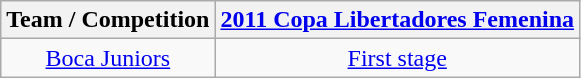<table class="wikitable">
<tr>
<th>Team / Competition</th>
<th><a href='#'>2011 Copa Libertadores Femenina</a></th>
</tr>
<tr align="center">
<td><a href='#'>Boca Juniors</a></td>
<td><a href='#'>First stage</a></td>
</tr>
</table>
